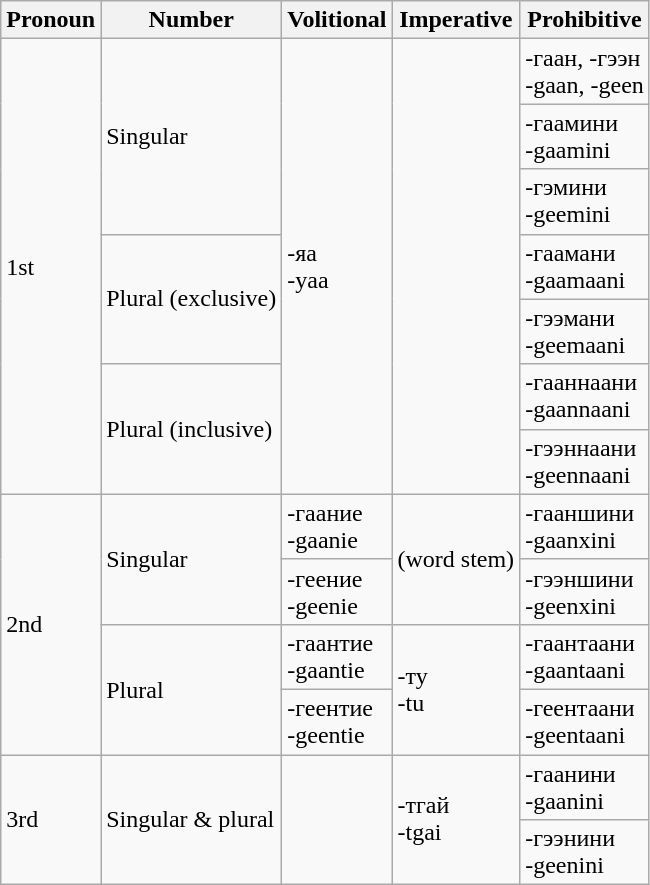<table class="wikitable">
<tr>
<th>Pronoun</th>
<th>Number</th>
<th>Volitional</th>
<th>Imperative</th>
<th>Prohibitive</th>
</tr>
<tr>
<td rowspan="7">1st</td>
<td rowspan="3">Singular</td>
<td rowspan="7">-яа<br>-yaa</td>
<td rowspan="7"></td>
<td>-гаан, -гээн<br>-gaan, -geen</td>
</tr>
<tr>
<td>-гаамини<br>-gaamini</td>
</tr>
<tr>
<td>-гэмини<br>-geemini</td>
</tr>
<tr>
<td rowspan="2">Plural (exclusive)</td>
<td>-гаамани<br>-gaamaani</td>
</tr>
<tr>
<td>-гээмани<br>-geemaani</td>
</tr>
<tr>
<td rowspan="2">Plural (inclusive)</td>
<td>-гааннаани<br>-gaannaani</td>
</tr>
<tr>
<td>-гээннаани<br>-geennaani</td>
</tr>
<tr>
<td rowspan="4">2nd</td>
<td rowspan="2">Singular</td>
<td>-гаание<br>-gaanie</td>
<td rowspan="2">(word stem)</td>
<td>-гааншини<br>-gaanxini</td>
</tr>
<tr>
<td>-геение<br>-geenie</td>
<td>-гээншини<br>-geenxini</td>
</tr>
<tr>
<td rowspan="2">Plural</td>
<td>-гаантие<br>-gaantie</td>
<td rowspan="2">-ту<br>-tu</td>
<td>-гаантаани<br>-gaantaani</td>
</tr>
<tr>
<td>-геентие<br>-geentie</td>
<td>-геентаани<br>-geentaani</td>
</tr>
<tr>
<td rowspan="2">3rd</td>
<td rowspan="2">Singular & plural</td>
<td rowspan="2"></td>
<td rowspan="2">-тгай<br>-tgai</td>
<td>-гаанини<br>-gaanini</td>
</tr>
<tr>
<td>-гээнини<br>-geenini</td>
</tr>
</table>
